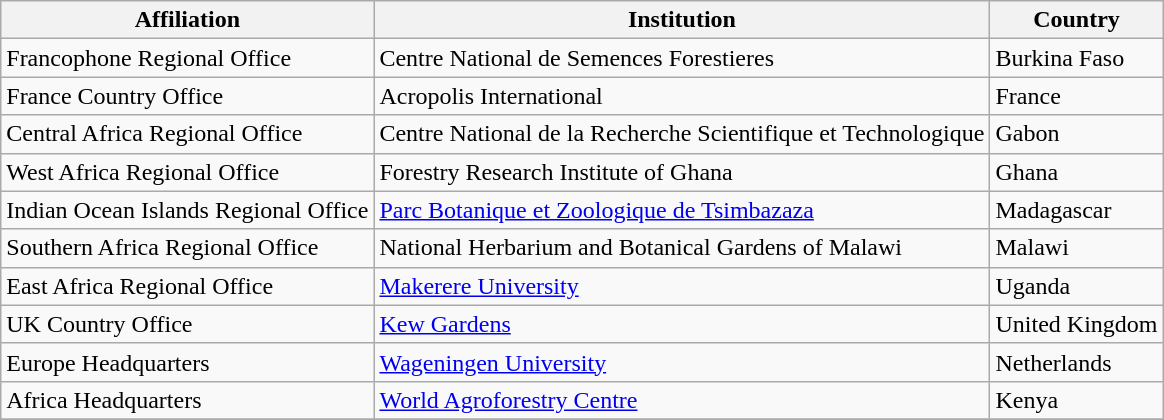<table class="wikitable sortable">
<tr>
<th>Affiliation</th>
<th>Institution</th>
<th>Country</th>
</tr>
<tr>
<td>Francophone Regional Office</td>
<td>Centre National de Semences Forestieres</td>
<td>Burkina Faso</td>
</tr>
<tr>
<td>France Country Office</td>
<td>Acropolis International</td>
<td>France</td>
</tr>
<tr>
<td>Central Africa Regional Office</td>
<td>Centre National de la Recherche Scientifique et Technologique</td>
<td>Gabon</td>
</tr>
<tr>
<td>West Africa Regional Office</td>
<td>Forestry Research Institute of Ghana</td>
<td>Ghana</td>
</tr>
<tr>
<td>Indian Ocean Islands Regional Office</td>
<td><a href='#'>Parc Botanique et Zoologique de Tsimbazaza</a></td>
<td>Madagascar</td>
</tr>
<tr>
<td>Southern Africa Regional Office</td>
<td>National Herbarium and Botanical Gardens of Malawi</td>
<td>Malawi</td>
</tr>
<tr>
<td>East Africa Regional Office</td>
<td><a href='#'>Makerere University</a></td>
<td>Uganda</td>
</tr>
<tr>
<td>UK Country Office</td>
<td><a href='#'>Kew Gardens</a></td>
<td>United Kingdom</td>
</tr>
<tr>
<td>Europe Headquarters</td>
<td><a href='#'>Wageningen University</a></td>
<td>Netherlands</td>
</tr>
<tr>
<td>Africa Headquarters</td>
<td><a href='#'>World Agroforestry Centre</a></td>
<td>Kenya</td>
</tr>
<tr>
</tr>
</table>
